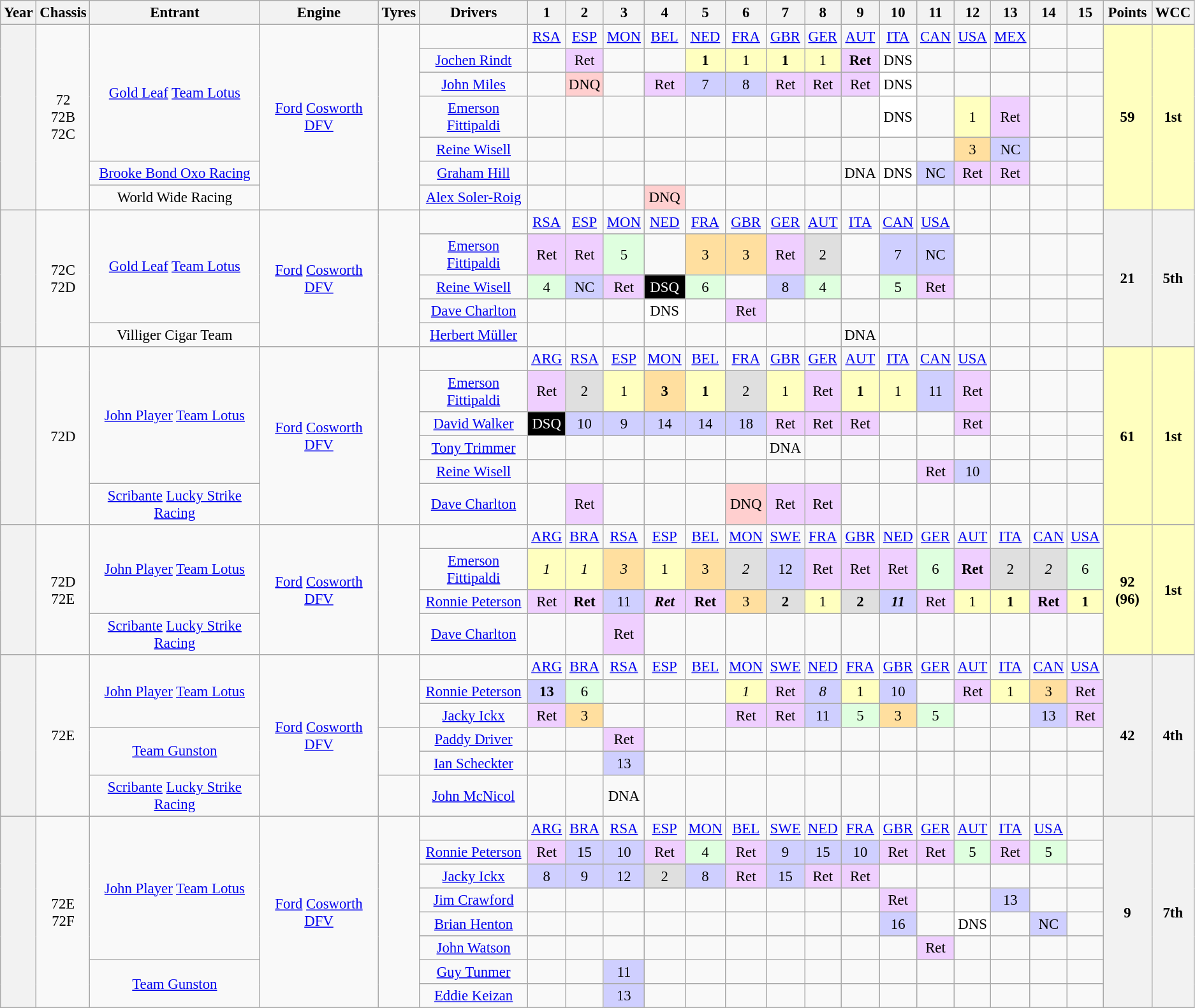<table class="wikitable" style="text-align:center; font-size:95%">
<tr>
<th>Year</th>
<th>Chassis</th>
<th>Entrant</th>
<th>Engine</th>
<th>Tyres</th>
<th>Drivers</th>
<th>1</th>
<th>2</th>
<th>3</th>
<th>4</th>
<th>5</th>
<th>6</th>
<th>7</th>
<th>8</th>
<th>9</th>
<th>10</th>
<th>11</th>
<th>12</th>
<th>13</th>
<th>14</th>
<th>15</th>
<th>Points</th>
<th>WCC</th>
</tr>
<tr>
<th rowspan="7"></th>
<td rowspan="7">72<br>72B<br>72C</td>
<td rowspan="5"><a href='#'>Gold Leaf</a> <a href='#'>Team Lotus</a></td>
<td rowspan="7"><a href='#'>Ford</a> <a href='#'>Cosworth DFV</a></td>
<td rowspan="7"></td>
<td></td>
<td><a href='#'>RSA</a></td>
<td><a href='#'>ESP</a></td>
<td><a href='#'>MON</a></td>
<td><a href='#'>BEL</a></td>
<td><a href='#'>NED</a></td>
<td><a href='#'>FRA</a></td>
<td><a href='#'>GBR</a></td>
<td><a href='#'>GER</a></td>
<td><a href='#'>AUT</a></td>
<td><a href='#'>ITA</a></td>
<td><a href='#'>CAN</a></td>
<td><a href='#'>USA</a></td>
<td><a href='#'>MEX</a></td>
<td></td>
<td></td>
<td rowspan="7" style="background:#FFFFBF;"><strong>59</strong></td>
<td rowspan="7" style="background:#FFFFBF;"><strong>1st</strong></td>
</tr>
<tr>
<td><a href='#'>Jochen Rindt</a></td>
<td></td>
<td style="background:#EFCFFF;">Ret</td>
<td></td>
<td></td>
<td style="background:#FFFFBF;"><strong>1</strong></td>
<td style="background:#FFFFBF;">1</td>
<td style="background:#FFFFBF;"><strong>1</strong></td>
<td style="background:#FFFFBF;">1</td>
<td style="background:#EFCFFF;"><strong>Ret</strong></td>
<td style="background:#FFFFFF;">DNS</td>
<td></td>
<td></td>
<td></td>
<td></td>
<td></td>
</tr>
<tr>
<td><a href='#'>John Miles</a></td>
<td></td>
<td style="background:#FFCFCF;">DNQ</td>
<td></td>
<td style="background:#EFCFFF;">Ret</td>
<td style="background:#CFCFFF;">7</td>
<td style="background:#CFCFFF;">8</td>
<td style="background:#EFCFFF;">Ret</td>
<td style="background:#EFCFFF;">Ret</td>
<td style="background:#EFCFFF;">Ret</td>
<td style="background:#FFFFFF;">DNS</td>
<td></td>
<td></td>
<td></td>
<td></td>
<td></td>
</tr>
<tr>
<td><a href='#'>Emerson Fittipaldi</a></td>
<td></td>
<td></td>
<td></td>
<td></td>
<td></td>
<td></td>
<td></td>
<td></td>
<td></td>
<td style="background:#FFFFFF;">DNS</td>
<td></td>
<td style="background:#FFFFBF;">1</td>
<td style="background:#EFCFFF;">Ret</td>
<td></td>
<td></td>
</tr>
<tr>
<td><a href='#'>Reine Wisell</a></td>
<td></td>
<td></td>
<td></td>
<td></td>
<td></td>
<td></td>
<td></td>
<td></td>
<td></td>
<td></td>
<td></td>
<td style="background:#FFDF9F;">3</td>
<td style="background:#CFCFFF;">NC</td>
<td></td>
<td></td>
</tr>
<tr>
<td><a href='#'>Brooke Bond Oxo Racing</a></td>
<td><a href='#'>Graham Hill</a></td>
<td></td>
<td></td>
<td></td>
<td></td>
<td></td>
<td></td>
<td></td>
<td></td>
<td>DNA</td>
<td style="background:#FFFFFF;">DNS</td>
<td style="background:#CFCFFF;">NC</td>
<td style="background:#EFCFFF;">Ret</td>
<td style="background:#EFCFFF;">Ret</td>
<td></td>
<td></td>
</tr>
<tr>
<td>World Wide Racing</td>
<td><a href='#'>Alex Soler-Roig</a></td>
<td></td>
<td></td>
<td></td>
<td style="background:#FFCFCF;">DNQ</td>
<td></td>
<td></td>
<td></td>
<td></td>
<td></td>
<td></td>
<td></td>
<td></td>
<td></td>
<td></td>
<td></td>
</tr>
<tr>
<th rowspan="5"></th>
<td rowspan="5">72C<br>72D</td>
<td rowspan="4"><a href='#'>Gold Leaf</a> <a href='#'>Team Lotus</a></td>
<td rowspan="5"><a href='#'>Ford</a> <a href='#'>Cosworth DFV</a></td>
<td rowspan="5"></td>
<td></td>
<td><a href='#'>RSA</a></td>
<td><a href='#'>ESP</a></td>
<td><a href='#'>MON</a></td>
<td><a href='#'>NED</a></td>
<td><a href='#'>FRA</a></td>
<td><a href='#'>GBR</a></td>
<td><a href='#'>GER</a></td>
<td><a href='#'>AUT</a></td>
<td><a href='#'>ITA</a></td>
<td><a href='#'>CAN</a></td>
<td><a href='#'>USA</a></td>
<td></td>
<td></td>
<td></td>
<td></td>
<th rowspan="5">21</th>
<th rowspan="5">5th</th>
</tr>
<tr>
<td><a href='#'>Emerson Fittipaldi</a></td>
<td style="background:#EFCFFF;">Ret</td>
<td style="background:#EFCFFF;">Ret</td>
<td style="background:#DFFFDF;">5</td>
<td></td>
<td style="background:#FFDF9F;">3</td>
<td style="background:#FFDF9F;">3</td>
<td style="background:#EFCFFF;">Ret</td>
<td style="background:#DFDFDF;">2</td>
<td></td>
<td style="background:#CFCFFF;">7</td>
<td style="background:#CFCFFF;">NC</td>
<td></td>
<td></td>
<td></td>
<td></td>
</tr>
<tr>
<td><a href='#'>Reine Wisell</a></td>
<td style="background:#DFFFDF;">4</td>
<td style="background:#CFCFFF;">NC</td>
<td style="background:#EFCFFF;">Ret</td>
<td style="background:#000000; color:#ffffff">DSQ</td>
<td style="background:#DFFFDF;">6</td>
<td></td>
<td style="background:#CFCFFF;">8</td>
<td style="background:#DFFFDF;">4</td>
<td></td>
<td style="background:#DFFFDF;">5</td>
<td style="background:#EFCFFF;">Ret</td>
<td></td>
<td></td>
<td></td>
<td></td>
</tr>
<tr>
<td><a href='#'>Dave Charlton</a></td>
<td></td>
<td></td>
<td></td>
<td style="background:#FFFFFF;">DNS</td>
<td></td>
<td style="background:#EFCFFF;">Ret</td>
<td></td>
<td></td>
<td></td>
<td></td>
<td></td>
<td></td>
<td></td>
<td></td>
<td></td>
</tr>
<tr>
<td>Villiger Cigar Team</td>
<td><a href='#'>Herbert Müller</a></td>
<td></td>
<td></td>
<td></td>
<td></td>
<td></td>
<td></td>
<td></td>
<td></td>
<td>DNA</td>
<td></td>
<td></td>
<td></td>
<td></td>
<td></td>
<td></td>
</tr>
<tr>
<th rowspan="6"></th>
<td rowspan="6">72D</td>
<td rowspan="5"><a href='#'>John Player</a> <a href='#'>Team Lotus</a></td>
<td rowspan="6"><a href='#'>Ford</a> <a href='#'>Cosworth DFV</a></td>
<td rowspan="6"></td>
<td></td>
<td><a href='#'>ARG</a></td>
<td><a href='#'>RSA</a></td>
<td><a href='#'>ESP</a></td>
<td><a href='#'>MON</a></td>
<td><a href='#'>BEL</a></td>
<td><a href='#'>FRA</a></td>
<td><a href='#'>GBR</a></td>
<td><a href='#'>GER</a></td>
<td><a href='#'>AUT</a></td>
<td><a href='#'>ITA</a></td>
<td><a href='#'>CAN</a></td>
<td><a href='#'>USA</a></td>
<td></td>
<td></td>
<td></td>
<td rowspan="6" style="background:#FFFFBF;"><strong>61</strong></td>
<td rowspan="6" style="background:#FFFFBF;"><strong>1st</strong></td>
</tr>
<tr>
<td><a href='#'>Emerson Fittipaldi</a></td>
<td style="background:#EFCFFF;">Ret</td>
<td style="background:#DFDFDF;">2</td>
<td style="background:#FFFFBF;">1</td>
<td style="background:#FFDF9F;"><strong>3</strong></td>
<td style="background:#FFFFBF;"><strong>1</strong></td>
<td style="background:#DFDFDF;">2</td>
<td style="background:#FFFFBF;">1</td>
<td style="background:#EFCFFF;">Ret</td>
<td style="background:#FFFFBF;"><strong>1</strong></td>
<td style="background:#FFFFBF;">1</td>
<td style="background:#CFCFFF;">11</td>
<td style="background:#EFCFFF;">Ret</td>
<td></td>
<td></td>
<td></td>
</tr>
<tr>
<td><a href='#'>David Walker</a></td>
<td style="background:#000000; color:#ffffff">DSQ</td>
<td style="background:#CFCFFF;">10</td>
<td style="background:#CFCFFF;">9</td>
<td style="background:#CFCFFF;">14</td>
<td style="background:#CFCFFF;">14</td>
<td style="background:#CFCFFF;">18</td>
<td style="background:#EFCFFF;">Ret</td>
<td style="background:#EFCFFF;">Ret</td>
<td style="background:#EFCFFF;">Ret</td>
<td></td>
<td></td>
<td style="background:#EFCFFF;">Ret</td>
<td></td>
<td></td>
<td></td>
</tr>
<tr>
<td><a href='#'>Tony Trimmer</a></td>
<td></td>
<td></td>
<td></td>
<td></td>
<td></td>
<td></td>
<td>DNA</td>
<td></td>
<td></td>
<td></td>
<td></td>
<td></td>
<td></td>
<td></td>
<td></td>
</tr>
<tr>
<td><a href='#'>Reine Wisell</a></td>
<td></td>
<td></td>
<td></td>
<td></td>
<td></td>
<td></td>
<td></td>
<td></td>
<td></td>
<td></td>
<td style="background:#EFCFFF;">Ret</td>
<td style="background:#CFCFFF;">10</td>
<td></td>
<td></td>
<td></td>
</tr>
<tr>
<td><a href='#'>Scribante</a> <a href='#'>Lucky Strike Racing</a></td>
<td><a href='#'>Dave Charlton</a></td>
<td></td>
<td style="background:#EFCFFF;">Ret</td>
<td></td>
<td></td>
<td></td>
<td style="background:#FFCFCF;">DNQ</td>
<td style="background:#EFCFFF;">Ret</td>
<td style="background:#EFCFFF;">Ret</td>
<td></td>
<td></td>
<td></td>
<td></td>
<td></td>
<td></td>
<td></td>
</tr>
<tr>
<th rowspan="4"></th>
<td rowspan="4">72D<br>72E</td>
<td rowspan="3"><a href='#'>John Player</a> <a href='#'>Team Lotus</a></td>
<td rowspan="4"><a href='#'>Ford</a> <a href='#'>Cosworth DFV</a></td>
<td rowspan="4"></td>
<td></td>
<td><a href='#'>ARG</a></td>
<td><a href='#'>BRA</a></td>
<td><a href='#'>RSA</a></td>
<td><a href='#'>ESP</a></td>
<td><a href='#'>BEL</a></td>
<td><a href='#'>MON</a></td>
<td><a href='#'>SWE</a></td>
<td><a href='#'>FRA</a></td>
<td><a href='#'>GBR</a></td>
<td><a href='#'>NED</a></td>
<td><a href='#'>GER</a></td>
<td><a href='#'>AUT</a></td>
<td><a href='#'>ITA</a></td>
<td><a href='#'>CAN</a></td>
<td><a href='#'>USA</a></td>
<td rowspan="4" style="background:#FFFFBF;"><strong>92 (96)</strong></td>
<td rowspan="4" style="background:#FFFFBF;"><strong>1st</strong></td>
</tr>
<tr>
<td><a href='#'>Emerson Fittipaldi</a></td>
<td style="background:#FFFFBF;"><em>1</em></td>
<td style="background:#FFFFBF;"><em>1</em></td>
<td style="background:#FFDF9F;"><em>3</em></td>
<td style="background:#FFFFBF;">1</td>
<td style="background:#FFDF9F;">3</td>
<td style="background:#DFDFDF;"><em>2</em></td>
<td style="background:#CFCFFF;">12</td>
<td style="background:#EFCFFF;">Ret</td>
<td style="background:#EFCFFF;">Ret</td>
<td style="background:#EFCFFF;">Ret</td>
<td style="background:#DFFFDF;">6</td>
<td style="background:#EFCFFF;"><strong>Ret</strong></td>
<td style="background:#DFDFDF;">2</td>
<td style="background:#DFDFDF;"><em>2</em></td>
<td style="background:#DFFFDF;">6</td>
</tr>
<tr>
<td><a href='#'>Ronnie Peterson</a></td>
<td style="background:#EFCFFF;">Ret</td>
<td style="background:#EFCFFF;"><strong>Ret</strong></td>
<td style="background:#CFCFFF;">11</td>
<td style="background:#EFCFFF;"><strong><em>Ret</em></strong></td>
<td style="background:#EFCFFF;"><strong>Ret</strong></td>
<td style="background:#FFDF9F;">3</td>
<td style="background:#DFDFDF;"><strong>2</strong></td>
<td style="background:#FFFFBF;">1</td>
<td style="background:#DFDFDF;"><strong>2</strong></td>
<td style="background:#CFCFFF;"><strong><em>11</em></strong></td>
<td style="background:#EFCFFF;">Ret</td>
<td style="background:#FFFFBF;">1</td>
<td style="background:#FFFFBF;"><strong>1</strong></td>
<td style="background:#EFCFFF;"><strong>Ret</strong></td>
<td style="background:#FFFFBF;"><strong>1</strong></td>
</tr>
<tr>
<td><a href='#'>Scribante</a> <a href='#'>Lucky Strike Racing</a></td>
<td><a href='#'>Dave Charlton</a></td>
<td></td>
<td></td>
<td style="background:#EFCFFF;">Ret</td>
<td></td>
<td></td>
<td></td>
<td></td>
<td></td>
<td></td>
<td></td>
<td></td>
<td></td>
<td></td>
<td></td>
<td></td>
</tr>
<tr>
<th rowspan="6"></th>
<td rowspan="6">72E</td>
<td rowspan="3"><a href='#'>John Player</a> <a href='#'>Team Lotus</a></td>
<td rowspan="6"><a href='#'>Ford</a> <a href='#'>Cosworth DFV</a></td>
<td rowspan="3"></td>
<td></td>
<td><a href='#'>ARG</a></td>
<td><a href='#'>BRA</a></td>
<td><a href='#'>RSA</a></td>
<td><a href='#'>ESP</a></td>
<td><a href='#'>BEL</a></td>
<td><a href='#'>MON</a></td>
<td><a href='#'>SWE</a></td>
<td><a href='#'>NED</a></td>
<td><a href='#'>FRA</a></td>
<td><a href='#'>GBR</a></td>
<td><a href='#'>GER</a></td>
<td><a href='#'>AUT</a></td>
<td><a href='#'>ITA</a></td>
<td><a href='#'>CAN</a></td>
<td><a href='#'>USA</a></td>
<th rowspan="6">42</th>
<th rowspan="6">4th</th>
</tr>
<tr>
<td><a href='#'>Ronnie Peterson</a></td>
<td style="background:#CFCFFF;"><strong>13</strong></td>
<td style="background:#DFFFDF;">6</td>
<td></td>
<td></td>
<td></td>
<td style="background:#FFFFBF;"><em>1</em></td>
<td style="background:#EFCFFF;">Ret</td>
<td style="background:#CFCFFF;"><em>8</em></td>
<td style="background:#FFFFBF;">1</td>
<td style="background:#CFCFFF;">10</td>
<td></td>
<td style="background:#EFCFFF;">Ret</td>
<td style="background:#FFFFBF;">1</td>
<td style="background:#FFDF9F;">3</td>
<td style="background:#EFCFFF;">Ret</td>
</tr>
<tr>
<td><a href='#'>Jacky Ickx</a></td>
<td style="background:#EFCFFF;">Ret</td>
<td style="background:#FFDF9F;">3</td>
<td></td>
<td></td>
<td></td>
<td style="background:#EFCFFF;">Ret</td>
<td style="background:#EFCFFF;">Ret</td>
<td style="background:#CFCFFF;">11</td>
<td style="background:#DFFFDF;">5</td>
<td style="background:#FFDF9F;">3</td>
<td style="background:#DFFFDF;">5</td>
<td></td>
<td></td>
<td style="background:#CFCFFF;">13</td>
<td style="background:#EFCFFF;">Ret</td>
</tr>
<tr>
<td rowspan="2"><a href='#'>Team Gunston</a></td>
<td rowspan="2"></td>
<td><a href='#'>Paddy Driver</a></td>
<td></td>
<td></td>
<td style="background:#EFCFFF;">Ret</td>
<td></td>
<td></td>
<td></td>
<td></td>
<td></td>
<td></td>
<td></td>
<td></td>
<td></td>
<td></td>
<td></td>
<td></td>
</tr>
<tr>
<td><a href='#'>Ian Scheckter</a></td>
<td></td>
<td></td>
<td style="background:#CFCFFF;">13</td>
<td></td>
<td></td>
<td></td>
<td></td>
<td></td>
<td></td>
<td></td>
<td></td>
<td></td>
<td></td>
<td></td>
<td></td>
</tr>
<tr>
<td><a href='#'>Scribante</a> <a href='#'>Lucky Strike Racing</a></td>
<td></td>
<td><a href='#'>John McNicol</a></td>
<td></td>
<td></td>
<td>DNA</td>
<td></td>
<td></td>
<td></td>
<td></td>
<td></td>
<td></td>
<td></td>
<td></td>
<td></td>
<td></td>
<td></td>
<td></td>
</tr>
<tr>
<th rowspan="8"></th>
<td rowspan="8">72E<br>72F</td>
<td rowspan="6"><a href='#'>John Player</a> <a href='#'>Team Lotus</a></td>
<td rowspan="8"><a href='#'>Ford</a> <a href='#'>Cosworth DFV</a></td>
<td rowspan="8"></td>
<td></td>
<td><a href='#'>ARG</a></td>
<td><a href='#'>BRA</a></td>
<td><a href='#'>RSA</a></td>
<td><a href='#'>ESP</a></td>
<td><a href='#'>MON</a></td>
<td><a href='#'>BEL</a></td>
<td><a href='#'>SWE</a></td>
<td><a href='#'>NED</a></td>
<td><a href='#'>FRA</a></td>
<td><a href='#'>GBR</a></td>
<td><a href='#'>GER</a></td>
<td><a href='#'>AUT</a></td>
<td><a href='#'>ITA</a></td>
<td><a href='#'>USA</a></td>
<td></td>
<th rowspan="8">9</th>
<th rowspan="8">7th</th>
</tr>
<tr>
<td><a href='#'>Ronnie Peterson</a></td>
<td style="background:#EFCFFF;">Ret</td>
<td style="background:#CFCFFF;">15</td>
<td style="background:#CFCFFF;">10</td>
<td style="background:#EFCFFF;">Ret</td>
<td style="background:#DFFFDF;">4</td>
<td style="background:#EFCFFF;">Ret</td>
<td style="background:#CFCFFF;">9</td>
<td style="background:#CFCFFF;">15</td>
<td style="background:#CFCFFF;">10</td>
<td style="background:#EFCFFF;">Ret</td>
<td style="background:#EFCFFF;">Ret</td>
<td style="background:#DFFFDF;">5</td>
<td style="background:#EFCFFF;">Ret</td>
<td style="background:#DFFFDF;">5</td>
<td></td>
</tr>
<tr>
<td><a href='#'>Jacky Ickx</a></td>
<td style="background:#CFCFFF;">8</td>
<td style="background:#CFCFFF;">9</td>
<td style="background:#CFCFFF;">12</td>
<td style="background:#DFDFDF;">2</td>
<td style="background:#CFCFFF;">8</td>
<td style="background:#EFCFFF;">Ret</td>
<td style="background:#CFCFFF;">15</td>
<td style="background:#EFCFFF;">Ret</td>
<td style="background:#EFCFFF;">Ret</td>
<td></td>
<td></td>
<td></td>
<td></td>
<td></td>
<td></td>
</tr>
<tr>
<td><a href='#'>Jim Crawford</a></td>
<td></td>
<td></td>
<td></td>
<td></td>
<td></td>
<td></td>
<td></td>
<td></td>
<td></td>
<td style="background:#EFCFFF;">Ret</td>
<td></td>
<td></td>
<td style="background:#CFCFFF;">13</td>
<td></td>
<td></td>
</tr>
<tr>
<td><a href='#'>Brian Henton</a></td>
<td></td>
<td></td>
<td></td>
<td></td>
<td></td>
<td></td>
<td></td>
<td></td>
<td></td>
<td style="background:#CFCFFF;">16</td>
<td></td>
<td style="background:#ffffff;">DNS</td>
<td></td>
<td style="background:#CFCFFF;">NC</td>
<td></td>
</tr>
<tr>
<td><a href='#'>John Watson</a></td>
<td></td>
<td></td>
<td></td>
<td></td>
<td></td>
<td></td>
<td></td>
<td></td>
<td></td>
<td></td>
<td style="background:#EFCFFF;">Ret</td>
<td></td>
<td></td>
<td></td>
<td></td>
</tr>
<tr>
<td rowspan="2"><a href='#'>Team Gunston</a></td>
<td><a href='#'>Guy Tunmer</a></td>
<td></td>
<td></td>
<td style="background:#CFCFFF;">11</td>
<td></td>
<td></td>
<td></td>
<td></td>
<td></td>
<td></td>
<td></td>
<td></td>
<td></td>
<td></td>
<td></td>
<td></td>
</tr>
<tr>
<td><a href='#'>Eddie Keizan</a></td>
<td></td>
<td></td>
<td style="background:#CFCFFF;">13</td>
<td></td>
<td></td>
<td></td>
<td></td>
<td></td>
<td></td>
<td></td>
<td></td>
<td></td>
<td></td>
<td></td>
<td></td>
</tr>
</table>
